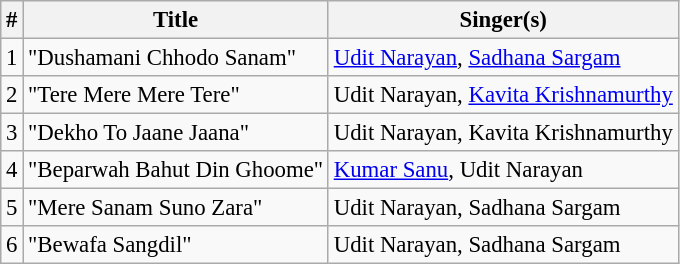<table class="wikitable" style="font-size:95%;">
<tr>
<th>#</th>
<th>Title</th>
<th>Singer(s)</th>
</tr>
<tr>
<td>1</td>
<td>"Dushamani Chhodo Sanam"</td>
<td><a href='#'>Udit Narayan</a>, <a href='#'>Sadhana Sargam</a></td>
</tr>
<tr>
<td>2</td>
<td>"Tere Mere Mere Tere"</td>
<td>Udit Narayan, <a href='#'>Kavita Krishnamurthy</a></td>
</tr>
<tr>
<td>3</td>
<td>"Dekho To Jaane Jaana"</td>
<td>Udit Narayan, Kavita Krishnamurthy</td>
</tr>
<tr>
<td>4</td>
<td>"Beparwah Bahut Din Ghoome"</td>
<td><a href='#'>Kumar Sanu</a>, Udit Narayan</td>
</tr>
<tr>
<td>5</td>
<td>"Mere Sanam Suno Zara"</td>
<td>Udit Narayan, Sadhana Sargam</td>
</tr>
<tr>
<td>6</td>
<td>"Bewafa Sangdil"</td>
<td>Udit Narayan, Sadhana Sargam</td>
</tr>
</table>
